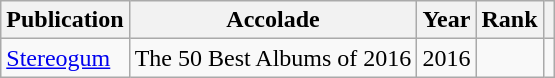<table class="sortable wikitable">
<tr>
<th>Publication</th>
<th>Accolade</th>
<th>Year</th>
<th>Rank</th>
<th class="unsortable"></th>
</tr>
<tr>
<td><a href='#'>Stereogum</a></td>
<td>The 50 Best Albums of 2016</td>
<td>2016</td>
<td></td>
<td></td>
</tr>
</table>
